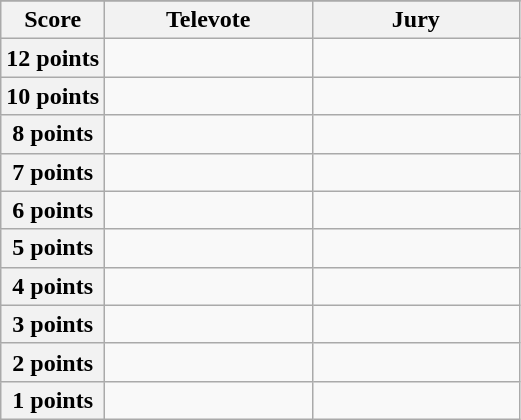<table class="wikitable">
<tr>
</tr>
<tr>
<th scope="col" width="20%">Score</th>
<th scope="col" width="40%">Televote</th>
<th scope="col" width="40%">Jury</th>
</tr>
<tr>
<th scope="row">12 points</th>
<td></td>
<td></td>
</tr>
<tr>
<th scope="row">10 points</th>
<td></td>
<td></td>
</tr>
<tr>
<th scope="row">8 points</th>
<td></td>
<td></td>
</tr>
<tr>
<th scope="row">7 points</th>
<td></td>
<td></td>
</tr>
<tr>
<th scope="row">6 points</th>
<td></td>
<td></td>
</tr>
<tr>
<th scope="row">5 points</th>
<td></td>
<td></td>
</tr>
<tr>
<th scope="row">4 points</th>
<td></td>
<td></td>
</tr>
<tr>
<th scope="row">3 points</th>
<td></td>
<td></td>
</tr>
<tr>
<th scope="row">2 points</th>
<td></td>
<td></td>
</tr>
<tr>
<th scope="row">1 points</th>
<td></td>
<td></td>
</tr>
</table>
